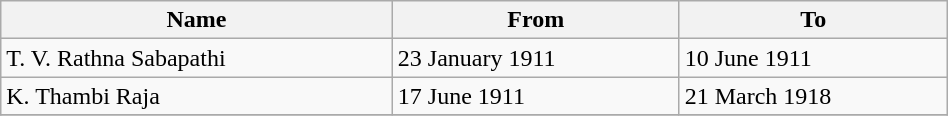<table class="wikitable" style="width: 50%;">
<tr>
<th>Name</th>
<th>From</th>
<th>To</th>
</tr>
<tr>
<td>T. V. Rathna Sabapathi</td>
<td>23 January 1911</td>
<td>10 June 1911</td>
</tr>
<tr>
<td>K. Thambi Raja</td>
<td>17 June 1911</td>
<td>21 March 1918</td>
</tr>
<tr>
</tr>
</table>
